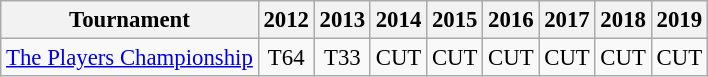<table class="wikitable" style="font-size:95%;text-align:center;">
<tr>
<th>Tournament</th>
<th>2012</th>
<th>2013</th>
<th>2014</th>
<th>2015</th>
<th>2016</th>
<th>2017</th>
<th>2018</th>
<th>2019</th>
</tr>
<tr>
<td align=left><a href='#'>The Players Championship</a></td>
<td>T64</td>
<td>T33</td>
<td>CUT</td>
<td>CUT</td>
<td>CUT</td>
<td>CUT</td>
<td>CUT</td>
<td>CUT</td>
</tr>
</table>
